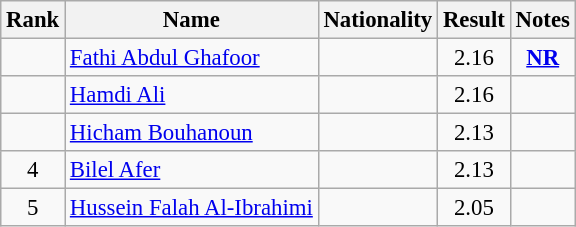<table class="wikitable sortable" style="text-align:center;font-size:95%">
<tr>
<th>Rank</th>
<th>Name</th>
<th>Nationality</th>
<th>Result</th>
<th>Notes</th>
</tr>
<tr>
<td></td>
<td align=left><a href='#'>Fathi Abdul Ghafoor</a></td>
<td align=left></td>
<td>2.16</td>
<td><strong><a href='#'>NR</a></strong></td>
</tr>
<tr>
<td></td>
<td align=left><a href='#'>Hamdi Ali</a></td>
<td align=left></td>
<td>2.16</td>
<td></td>
</tr>
<tr>
<td></td>
<td align=left><a href='#'>Hicham Bouhanoun</a></td>
<td align=left></td>
<td>2.13</td>
<td></td>
</tr>
<tr>
<td>4</td>
<td align=left><a href='#'>Bilel Afer</a></td>
<td align=left></td>
<td>2.13</td>
<td></td>
</tr>
<tr>
<td>5</td>
<td align=left><a href='#'>Hussein Falah Al-Ibrahimi</a></td>
<td align=left></td>
<td>2.05</td>
<td></td>
</tr>
</table>
